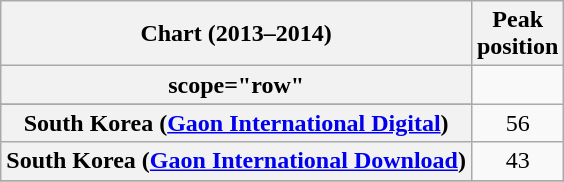<table class="wikitable plainrowheaders sortable" style="text-align:center;">
<tr>
<th scope="col">Chart (2013–2014)</th>
<th scope="col">Peak<br>position</th>
</tr>
<tr>
<th>scope="row"</th>
</tr>
<tr>
</tr>
<tr>
<th scope="row">South Korea (<a href='#'>Gaon International Digital</a>)</th>
<td>56</td>
</tr>
<tr>
<th scope="row">South Korea (<a href='#'>Gaon International Download</a>)</th>
<td>43</td>
</tr>
<tr>
</tr>
</table>
